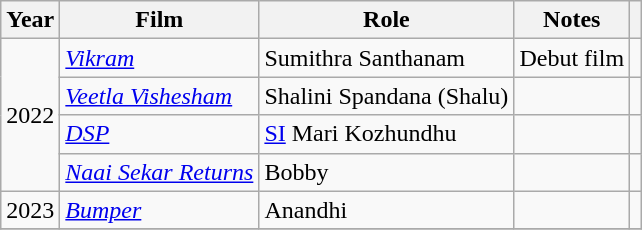<table class="wikitable sortable">
<tr>
<th>Year</th>
<th>Film</th>
<th>Role</th>
<th>Notes</th>
<th scope="col" class="unsortable"></th>
</tr>
<tr>
<td rowspan="4">2022</td>
<td><em><a href='#'>Vikram</a></em></td>
<td>Sumithra Santhanam</td>
<td>Debut film</td>
<td></td>
</tr>
<tr>
<td><em><a href='#'>Veetla Vishesham</a></em></td>
<td>Shalini Spandana (Shalu)</td>
<td></td>
<td></td>
</tr>
<tr>
<td><em><a href='#'>DSP</a></em></td>
<td><a href='#'>SI</a> Mari Kozhundhu</td>
<td></td>
<td></td>
</tr>
<tr>
<td><em><a href='#'>Naai Sekar Returns</a></em></td>
<td>Bobby</td>
<td></td>
<td></td>
</tr>
<tr>
<td rowspan="1">2023</td>
<td><em><a href='#'>Bumper</a></em></td>
<td>Anandhi</td>
<td></td>
<td></td>
</tr>
<tr>
</tr>
</table>
